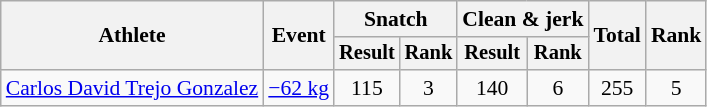<table class="wikitable" style="font-size:90%">
<tr>
<th rowspan="2">Athlete</th>
<th rowspan="2">Event</th>
<th colspan="2">Snatch</th>
<th colspan="2">Clean & jerk</th>
<th rowspan="2">Total</th>
<th rowspan="2">Rank</th>
</tr>
<tr style="font-size:95%">
<th>Result</th>
<th>Rank</th>
<th>Result</th>
<th>Rank</th>
</tr>
<tr align=center>
<td align=left><a href='#'>Carlos David Trejo Gonzalez</a></td>
<td align=left><a href='#'>−62 kg</a></td>
<td>115</td>
<td>3</td>
<td>140</td>
<td>6</td>
<td>255</td>
<td>5</td>
</tr>
</table>
